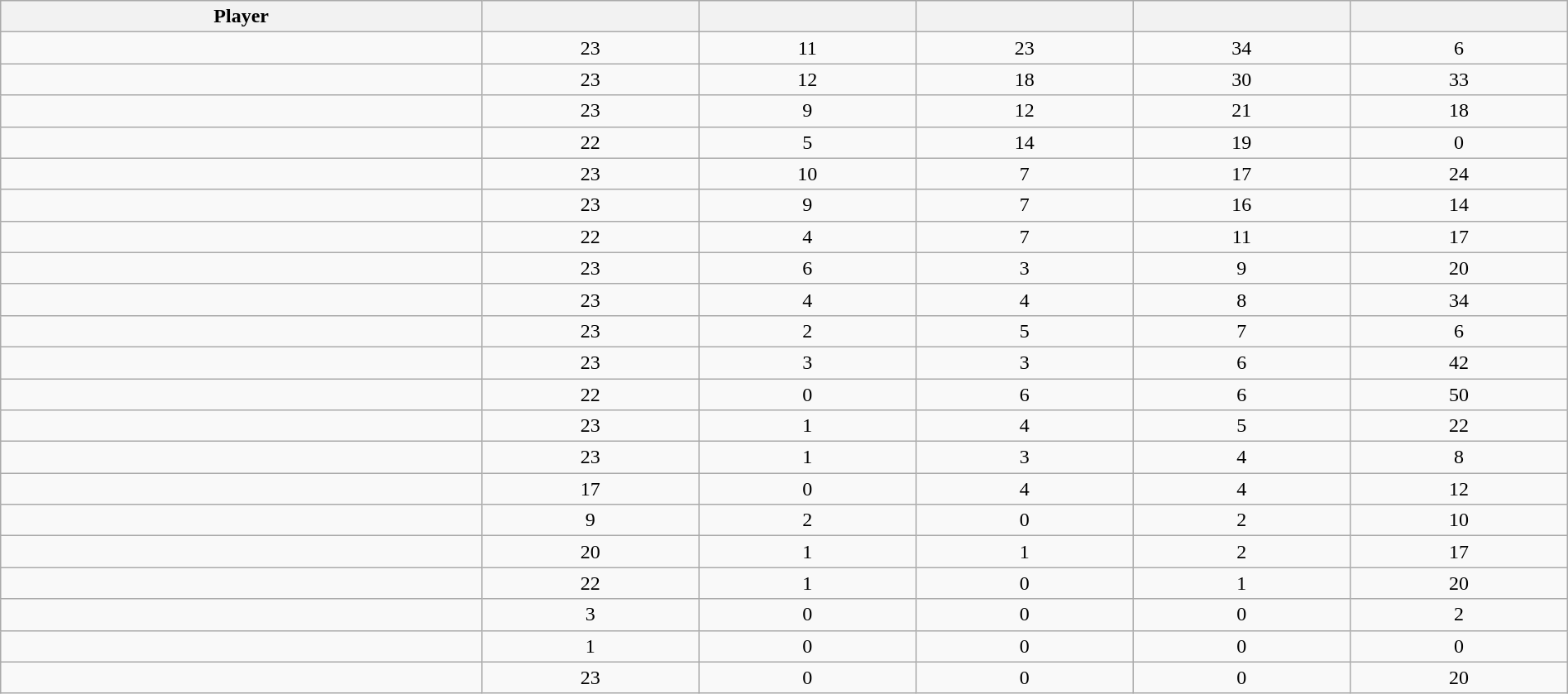<table class="wikitable sortable" style="width:100%;">
<tr align=center>
<th>Player</th>
<th></th>
<th></th>
<th></th>
<th></th>
<th></th>
</tr>
<tr align=center>
<td></td>
<td>23</td>
<td>11</td>
<td>23</td>
<td>34</td>
<td>6</td>
</tr>
<tr align=center>
<td></td>
<td>23</td>
<td>12</td>
<td>18</td>
<td>30</td>
<td>33</td>
</tr>
<tr align=center>
<td></td>
<td>23</td>
<td>9</td>
<td>12</td>
<td>21</td>
<td>18</td>
</tr>
<tr align=center>
<td></td>
<td>22</td>
<td>5</td>
<td>14</td>
<td>19</td>
<td>0</td>
</tr>
<tr align=center>
<td></td>
<td>23</td>
<td>10</td>
<td>7</td>
<td>17</td>
<td>24</td>
</tr>
<tr align=center>
<td></td>
<td>23</td>
<td>9</td>
<td>7</td>
<td>16</td>
<td>14</td>
</tr>
<tr align=center>
<td></td>
<td>22</td>
<td>4</td>
<td>7</td>
<td>11</td>
<td>17</td>
</tr>
<tr align=center>
<td></td>
<td>23</td>
<td>6</td>
<td>3</td>
<td>9</td>
<td>20</td>
</tr>
<tr align=center>
<td></td>
<td>23</td>
<td>4</td>
<td>4</td>
<td>8</td>
<td>34</td>
</tr>
<tr align=center>
<td></td>
<td>23</td>
<td>2</td>
<td>5</td>
<td>7</td>
<td>6</td>
</tr>
<tr align=center>
<td></td>
<td>23</td>
<td>3</td>
<td>3</td>
<td>6</td>
<td>42</td>
</tr>
<tr align=center>
<td></td>
<td>22</td>
<td>0</td>
<td>6</td>
<td>6</td>
<td>50</td>
</tr>
<tr align=center>
<td></td>
<td>23</td>
<td>1</td>
<td>4</td>
<td>5</td>
<td>22</td>
</tr>
<tr align=center>
<td></td>
<td>23</td>
<td>1</td>
<td>3</td>
<td>4</td>
<td>8</td>
</tr>
<tr align=center>
<td></td>
<td>17</td>
<td>0</td>
<td>4</td>
<td>4</td>
<td>12</td>
</tr>
<tr align=center>
<td></td>
<td>9</td>
<td>2</td>
<td>0</td>
<td>2</td>
<td>10</td>
</tr>
<tr align=center>
<td></td>
<td>20</td>
<td>1</td>
<td>1</td>
<td>2</td>
<td>17</td>
</tr>
<tr align=center>
<td></td>
<td>22</td>
<td>1</td>
<td>0</td>
<td>1</td>
<td>20</td>
</tr>
<tr align=center>
<td></td>
<td>3</td>
<td>0</td>
<td>0</td>
<td>0</td>
<td>2</td>
</tr>
<tr align=center>
<td></td>
<td>1</td>
<td>0</td>
<td>0</td>
<td>0</td>
<td>0</td>
</tr>
<tr align=center>
<td></td>
<td>23</td>
<td>0</td>
<td>0</td>
<td>0</td>
<td>20</td>
</tr>
</table>
